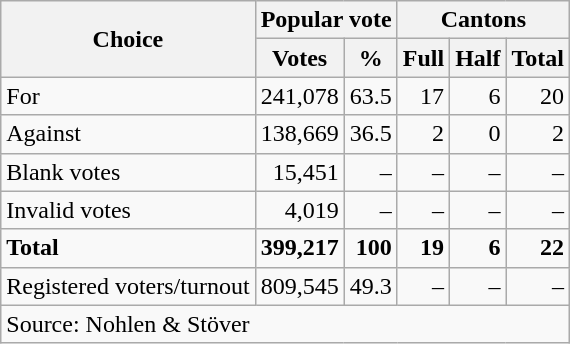<table class=wikitable style=text-align:right>
<tr>
<th rowspan=2>Choice</th>
<th colspan=2>Popular vote</th>
<th colspan=3>Cantons</th>
</tr>
<tr>
<th>Votes</th>
<th>%</th>
<th>Full</th>
<th>Half</th>
<th>Total</th>
</tr>
<tr>
<td align=left>For</td>
<td>241,078</td>
<td>63.5</td>
<td>17</td>
<td>6</td>
<td>20</td>
</tr>
<tr>
<td align=left>Against</td>
<td>138,669</td>
<td>36.5</td>
<td>2</td>
<td>0</td>
<td>2</td>
</tr>
<tr>
<td align=left>Blank votes</td>
<td>15,451</td>
<td>–</td>
<td>–</td>
<td>–</td>
<td>–</td>
</tr>
<tr>
<td align=left>Invalid votes</td>
<td>4,019</td>
<td>–</td>
<td>–</td>
<td>–</td>
<td>–</td>
</tr>
<tr>
<td align=left><strong>Total</strong></td>
<td><strong>399,217</strong></td>
<td><strong>100</strong></td>
<td><strong>19</strong></td>
<td><strong>6</strong></td>
<td><strong>22</strong></td>
</tr>
<tr>
<td align=left>Registered voters/turnout</td>
<td>809,545</td>
<td>49.3</td>
<td>–</td>
<td>–</td>
<td>–</td>
</tr>
<tr>
<td align=left colspan=6>Source: Nohlen & Stöver</td>
</tr>
</table>
